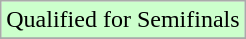<table class="wikitable">
<tr width=10px bgcolor="#ccffcc">
<td>Qualified for Semifinals</td>
</tr>
<tr>
</tr>
</table>
